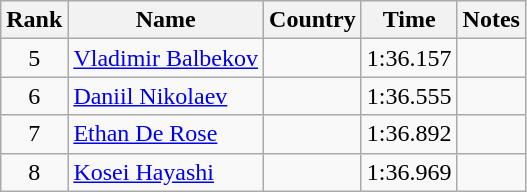<table class="wikitable sortable" style="text-align:center">
<tr>
<th>Rank</th>
<th>Name</th>
<th>Country</th>
<th>Time</th>
<th>Notes</th>
</tr>
<tr>
<td>5</td>
<td align=left><a href='#'>Vladimir Balbekov</a></td>
<td align=left></td>
<td>1:36.157</td>
<td></td>
</tr>
<tr>
<td>6</td>
<td align=left><a href='#'>Daniil Nikolaev</a></td>
<td align=left></td>
<td>1:36.555</td>
<td></td>
</tr>
<tr>
<td>7</td>
<td align=left><a href='#'>Ethan De Rose</a></td>
<td align=left></td>
<td>1:36.892</td>
<td></td>
</tr>
<tr>
<td>8</td>
<td align=left><a href='#'>Kosei Hayashi</a></td>
<td align=left></td>
<td>1:36.969</td>
<td></td>
</tr>
</table>
